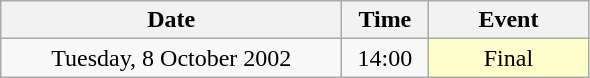<table class = "wikitable" style="text-align:center;">
<tr>
<th width=220>Date</th>
<th width=50>Time</th>
<th width=100>Event</th>
</tr>
<tr>
<td>Tuesday, 8 October 2002</td>
<td>14:00</td>
<td bgcolor=ffffcc>Final</td>
</tr>
</table>
